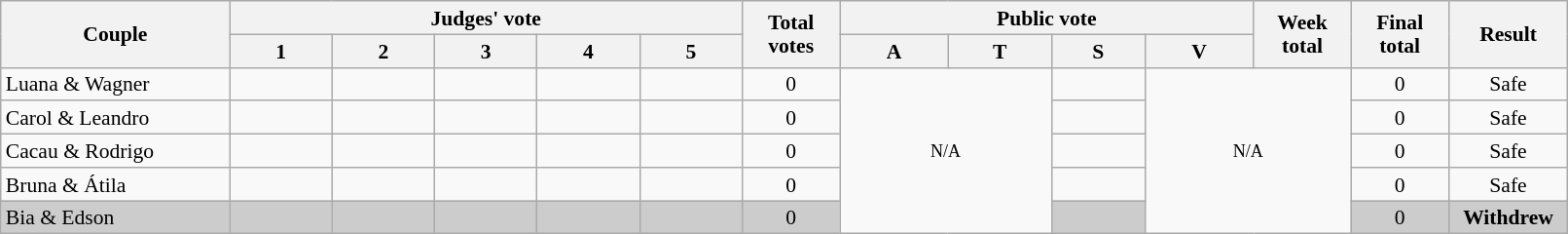<table class="wikitable" style="font-size:90%; line-height:16px; text-align:center" width="85%">
<tr>
<th rowspan=2 width=150>Couple</th>
<th colspan=5 width=185>Judges' vote</th>
<th rowspan=2 width=060>Total votes</th>
<th colspan=4 width=148>Public vote</th>
<th rowspan=2 width=060>Week total</th>
<th rowspan=2 width=060>Final total</th>
<th rowspan=2 width=075>Result</th>
</tr>
<tr>
<th>1</th>
<th>2</th>
<th>3</th>
<th>4</th>
<th>5</th>
<th>A</th>
<th>T</th>
<th>S</th>
<th>V</th>
</tr>
<tr>
<td align="left">Luana & Wagner</td>
<td></td>
<td></td>
<td></td>
<td></td>
<td></td>
<td>0</td>
<td rowspan=5 colspan=2><small>N/A</small></td>
<td></td>
<td rowspan=5 colspan=2><small>N/A</small></td>
<td>0</td>
<td>Safe</td>
</tr>
<tr>
<td align="left">Carol & Leandro</td>
<td></td>
<td></td>
<td></td>
<td></td>
<td></td>
<td>0</td>
<td></td>
<td>0</td>
<td>Safe</td>
</tr>
<tr>
<td align="left">Cacau & Rodrigo</td>
<td></td>
<td></td>
<td></td>
<td></td>
<td></td>
<td>0</td>
<td></td>
<td>0</td>
<td>Safe</td>
</tr>
<tr>
<td align="left">Bruna & Átila</td>
<td></td>
<td></td>
<td></td>
<td></td>
<td></td>
<td>0</td>
<td></td>
<td>0</td>
<td>Safe</td>
</tr>
<tr bgcolor="CCCCCC">
<td align="left">Bia & Edson</td>
<td></td>
<td></td>
<td></td>
<td></td>
<td></td>
<td>0</td>
<td></td>
<td>0</td>
<td><strong>Withdrew</strong></td>
</tr>
</table>
